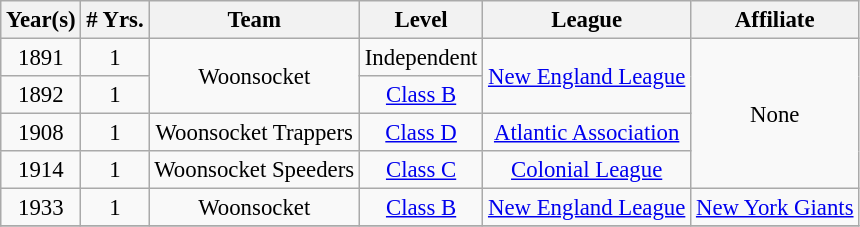<table class="wikitable" style="text-align:center; font-size: 95%;">
<tr>
<th>Year(s)</th>
<th># Yrs.</th>
<th>Team</th>
<th>Level</th>
<th>League</th>
<th>Affiliate</th>
</tr>
<tr>
<td>1891</td>
<td>1</td>
<td rowspan=2>Woonsocket</td>
<td>Independent</td>
<td rowspan=2><a href='#'>New England League</a></td>
<td rowspan=4>None</td>
</tr>
<tr>
<td>1892</td>
<td>1</td>
<td><a href='#'>Class B</a></td>
</tr>
<tr>
<td>1908</td>
<td>1</td>
<td>Woonsocket Trappers</td>
<td><a href='#'>Class D</a></td>
<td><a href='#'>Atlantic Association</a></td>
</tr>
<tr>
<td>1914</td>
<td>1</td>
<td>Woonsocket Speeders</td>
<td><a href='#'>Class C</a></td>
<td><a href='#'>Colonial League</a></td>
</tr>
<tr>
<td>1933</td>
<td>1</td>
<td>Woonsocket</td>
<td><a href='#'>Class B</a></td>
<td><a href='#'>New England League</a></td>
<td><a href='#'>New York Giants</a></td>
</tr>
<tr>
</tr>
</table>
